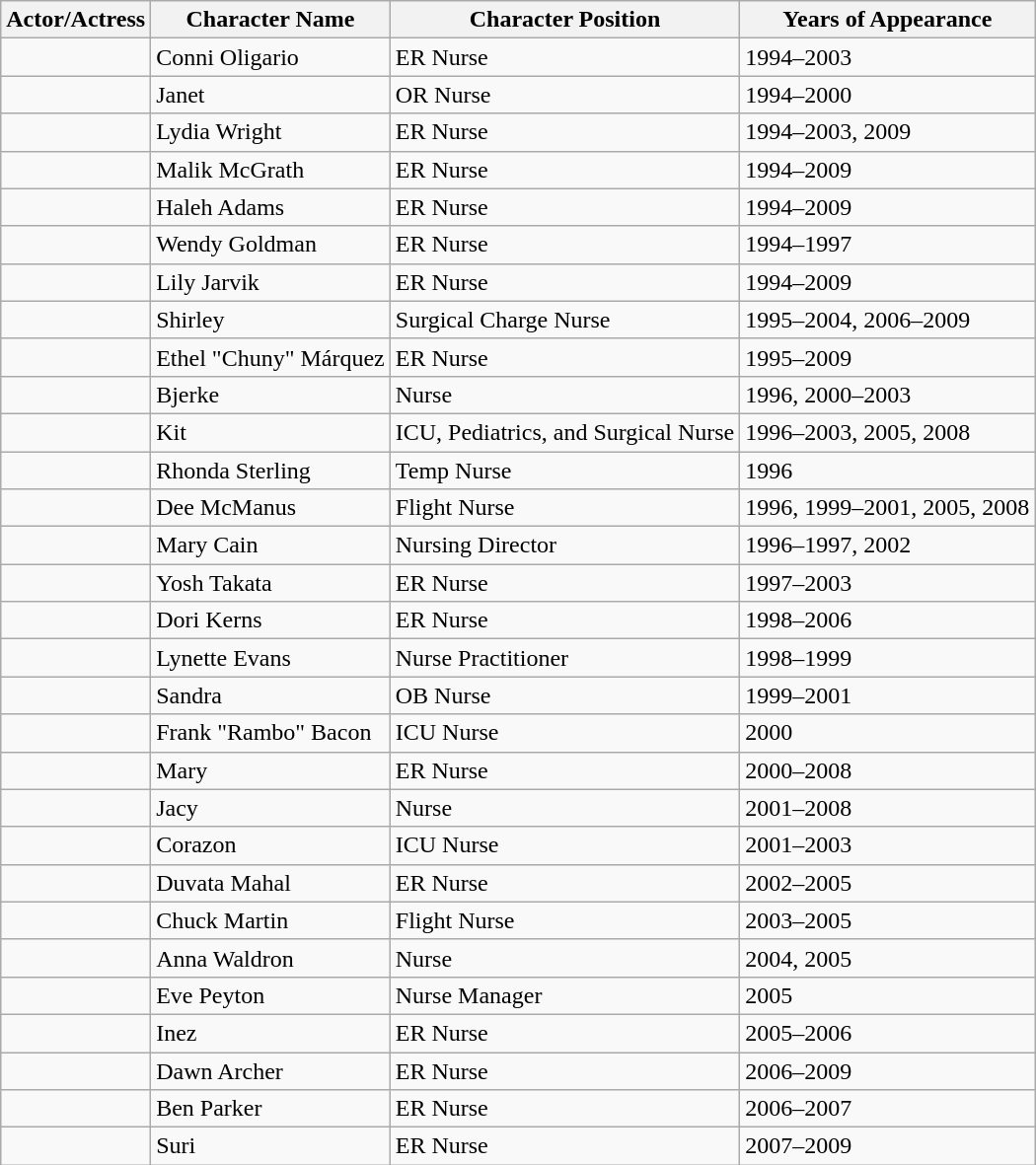<table class="sortable wikitable">
<tr>
<th>Actor/Actress</th>
<th>Character Name</th>
<th>Character Position</th>
<th>Years of Appearance</th>
</tr>
<tr>
<td></td>
<td>Conni Oligario</td>
<td>ER Nurse</td>
<td>1994–2003</td>
</tr>
<tr>
<td></td>
<td>Janet</td>
<td>OR Nurse</td>
<td>1994–2000</td>
</tr>
<tr>
<td></td>
<td>Lydia Wright</td>
<td>ER Nurse</td>
<td>1994–2003, 2009</td>
</tr>
<tr>
<td></td>
<td>Malik McGrath</td>
<td>ER Nurse</td>
<td>1994–2009</td>
</tr>
<tr>
<td></td>
<td>Haleh Adams</td>
<td>ER Nurse</td>
<td>1994–2009</td>
</tr>
<tr>
<td></td>
<td>Wendy Goldman</td>
<td>ER Nurse</td>
<td>1994–1997</td>
</tr>
<tr>
<td></td>
<td>Lily Jarvik</td>
<td>ER Nurse</td>
<td>1994–2009</td>
</tr>
<tr>
<td></td>
<td>Shirley</td>
<td>Surgical Charge Nurse</td>
<td>1995–2004, 2006–2009</td>
</tr>
<tr>
<td></td>
<td>Ethel "Chuny" Márquez</td>
<td>ER Nurse</td>
<td>1995–2009</td>
</tr>
<tr>
<td></td>
<td>Bjerke</td>
<td>Nurse</td>
<td>1996, 2000–2003</td>
</tr>
<tr>
<td></td>
<td>Kit</td>
<td>ICU, Pediatrics, and Surgical Nurse</td>
<td>1996–2003, 2005, 2008</td>
</tr>
<tr>
<td></td>
<td>Rhonda Sterling</td>
<td>Temp Nurse</td>
<td>1996</td>
</tr>
<tr>
<td></td>
<td>Dee McManus</td>
<td>Flight Nurse</td>
<td>1996, 1999–2001, 2005, 2008</td>
</tr>
<tr>
<td></td>
<td>Mary Cain</td>
<td>Nursing Director</td>
<td>1996–1997, 2002</td>
</tr>
<tr>
<td></td>
<td>Yosh Takata</td>
<td>ER Nurse</td>
<td>1997–2003</td>
</tr>
<tr>
<td></td>
<td>Dori Kerns</td>
<td>ER Nurse</td>
<td>1998–2006</td>
</tr>
<tr>
<td></td>
<td>Lynette Evans</td>
<td>Nurse Practitioner</td>
<td>1998–1999</td>
</tr>
<tr>
<td></td>
<td>Sandra</td>
<td>OB Nurse</td>
<td>1999–2001</td>
</tr>
<tr>
<td></td>
<td>Frank "Rambo" Bacon</td>
<td>ICU Nurse</td>
<td>2000</td>
</tr>
<tr>
<td></td>
<td>Mary</td>
<td>ER Nurse</td>
<td>2000–2008</td>
</tr>
<tr>
<td></td>
<td>Jacy</td>
<td>Nurse</td>
<td>2001–2008</td>
</tr>
<tr>
<td></td>
<td>Corazon</td>
<td>ICU Nurse</td>
<td>2001–2003</td>
</tr>
<tr>
<td></td>
<td>Duvata Mahal</td>
<td>ER Nurse</td>
<td>2002–2005</td>
</tr>
<tr>
<td></td>
<td>Chuck Martin</td>
<td>Flight Nurse</td>
<td>2003–2005</td>
</tr>
<tr>
<td></td>
<td>Anna Waldron</td>
<td>Nurse</td>
<td>2004, 2005</td>
</tr>
<tr>
<td></td>
<td>Eve Peyton</td>
<td>Nurse Manager</td>
<td>2005</td>
</tr>
<tr>
<td></td>
<td>Inez</td>
<td>ER Nurse</td>
<td>2005–2006</td>
</tr>
<tr>
<td></td>
<td>Dawn Archer</td>
<td>ER Nurse</td>
<td>2006–2009</td>
</tr>
<tr>
<td></td>
<td>Ben Parker</td>
<td>ER Nurse</td>
<td>2006–2007</td>
</tr>
<tr>
<td></td>
<td>Suri</td>
<td>ER Nurse</td>
<td>2007–2009</td>
</tr>
</table>
